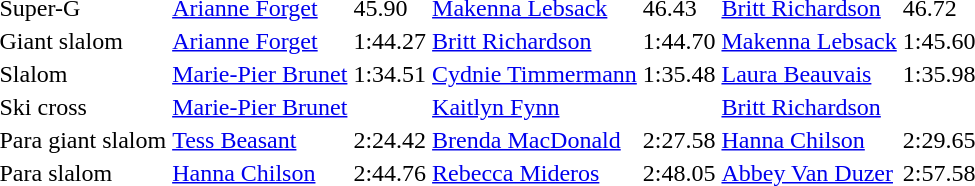<table>
<tr>
<td>Super-G</td>
<td><a href='#'>Arianne Forget</a><br></td>
<td>45.90</td>
<td><a href='#'>Makenna Lebsack</a><br></td>
<td>46.43</td>
<td><a href='#'>Britt Richardson</a><br></td>
<td>46.72</td>
</tr>
<tr>
<td>Giant slalom</td>
<td><a href='#'>Arianne Forget</a><br></td>
<td>1:44.27</td>
<td><a href='#'>Britt Richardson</a><br></td>
<td>1:44.70</td>
<td><a href='#'>Makenna Lebsack</a><br></td>
<td>1:45.60</td>
</tr>
<tr>
<td>Slalom</td>
<td><a href='#'>Marie-Pier Brunet</a><br></td>
<td>1:34.51</td>
<td><a href='#'>Cydnie Timmermann</a><br></td>
<td>1:35.48</td>
<td><a href='#'>Laura Beauvais</a><br></td>
<td>1:35.98</td>
</tr>
<tr>
<td>Ski cross</td>
<td colspan=2><a href='#'>Marie-Pier Brunet</a><br></td>
<td colspan=2><a href='#'>Kaitlyn Fynn</a><br></td>
<td colspan=2><a href='#'>Britt Richardson</a><br></td>
</tr>
<tr>
<td>Para giant slalom</td>
<td><a href='#'>Tess Beasant</a><br></td>
<td>2:24.42</td>
<td><a href='#'>Brenda MacDonald</a><br></td>
<td>2:27.58</td>
<td><a href='#'>Hanna Chilson</a><br></td>
<td>2:29.65</td>
</tr>
<tr>
<td>Para slalom</td>
<td><a href='#'>Hanna Chilson</a><br></td>
<td>2:44.76</td>
<td><a href='#'>Rebecca Mideros</a><br></td>
<td>2:48.05</td>
<td><a href='#'>Abbey Van Duzer</a><br></td>
<td>2:57.58</td>
</tr>
</table>
